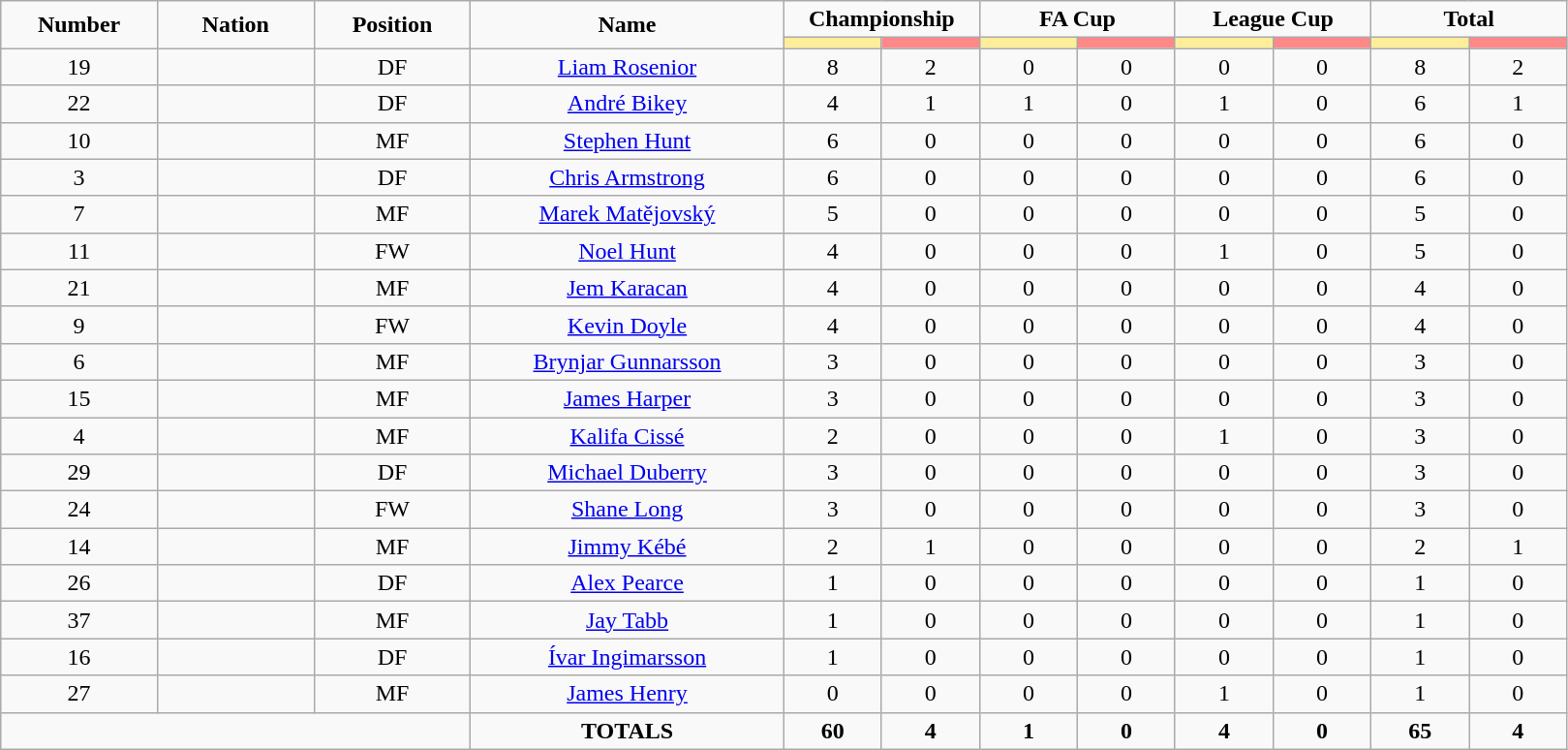<table class="wikitable" style="font-size: 100%; text-align: center;">
<tr>
<td rowspan="2" width="10%" align="center"><strong>Number</strong></td>
<td rowspan="2" width="10%" align="center"><strong>Nation</strong></td>
<td rowspan="2" width="10%" align="center"><strong>Position</strong></td>
<td rowspan="2" width="20%" align="center"><strong>Name</strong></td>
<td colspan="2" align="center"><strong>Championship</strong></td>
<td colspan="2" align="center"><strong>FA Cup</strong></td>
<td colspan="2" align="center"><strong>League Cup</strong></td>
<td colspan="2" align="center"><strong>Total</strong></td>
</tr>
<tr>
<th width=60 style="background: #FFEE99"></th>
<th width=60 style="background: #FF8888"></th>
<th width=60 style="background: #FFEE99"></th>
<th width=60 style="background: #FF8888"></th>
<th width=60 style="background: #FFEE99"></th>
<th width=60 style="background: #FF8888"></th>
<th width=60 style="background: #FFEE99"></th>
<th width=60 style="background: #FF8888"></th>
</tr>
<tr>
<td>19</td>
<td></td>
<td>DF</td>
<td><a href='#'>Liam Rosenior</a></td>
<td>8</td>
<td>2</td>
<td>0</td>
<td>0</td>
<td>0</td>
<td>0</td>
<td>8</td>
<td>2</td>
</tr>
<tr>
<td>22</td>
<td></td>
<td>DF</td>
<td><a href='#'>André Bikey</a></td>
<td>4</td>
<td>1</td>
<td>1</td>
<td>0</td>
<td>1</td>
<td>0</td>
<td>6</td>
<td>1</td>
</tr>
<tr>
<td>10</td>
<td></td>
<td>MF</td>
<td><a href='#'>Stephen Hunt</a></td>
<td>6</td>
<td>0</td>
<td>0</td>
<td>0</td>
<td>0</td>
<td>0</td>
<td>6</td>
<td>0</td>
</tr>
<tr>
<td>3</td>
<td></td>
<td>DF</td>
<td><a href='#'>Chris Armstrong</a></td>
<td>6</td>
<td>0</td>
<td>0</td>
<td>0</td>
<td>0</td>
<td>0</td>
<td>6</td>
<td>0</td>
</tr>
<tr>
<td>7</td>
<td></td>
<td>MF</td>
<td><a href='#'>Marek Matějovský</a></td>
<td>5</td>
<td>0</td>
<td>0</td>
<td>0</td>
<td>0</td>
<td>0</td>
<td>5</td>
<td>0</td>
</tr>
<tr>
<td>11</td>
<td></td>
<td>FW</td>
<td><a href='#'>Noel Hunt</a></td>
<td>4</td>
<td>0</td>
<td>0</td>
<td>0</td>
<td>1</td>
<td>0</td>
<td>5</td>
<td>0</td>
</tr>
<tr>
<td>21</td>
<td></td>
<td>MF</td>
<td><a href='#'>Jem Karacan</a></td>
<td>4</td>
<td>0</td>
<td>0</td>
<td>0</td>
<td>0</td>
<td>0</td>
<td>4</td>
<td>0</td>
</tr>
<tr>
<td>9</td>
<td></td>
<td>FW</td>
<td><a href='#'>Kevin Doyle</a></td>
<td>4</td>
<td>0</td>
<td>0</td>
<td>0</td>
<td>0</td>
<td>0</td>
<td>4</td>
<td>0</td>
</tr>
<tr>
<td>6</td>
<td></td>
<td>MF</td>
<td><a href='#'>Brynjar Gunnarsson</a></td>
<td>3</td>
<td>0</td>
<td>0</td>
<td>0</td>
<td>0</td>
<td>0</td>
<td>3</td>
<td>0</td>
</tr>
<tr>
<td>15</td>
<td></td>
<td>MF</td>
<td><a href='#'>James Harper</a></td>
<td>3</td>
<td>0</td>
<td>0</td>
<td>0</td>
<td>0</td>
<td>0</td>
<td>3</td>
<td>0</td>
</tr>
<tr>
<td>4</td>
<td></td>
<td>MF</td>
<td><a href='#'>Kalifa Cissé</a></td>
<td>2</td>
<td>0</td>
<td>0</td>
<td>0</td>
<td>1</td>
<td>0</td>
<td>3</td>
<td>0</td>
</tr>
<tr>
<td>29</td>
<td></td>
<td>DF</td>
<td><a href='#'>Michael Duberry</a></td>
<td>3</td>
<td>0</td>
<td>0</td>
<td>0</td>
<td>0</td>
<td>0</td>
<td>3</td>
<td>0</td>
</tr>
<tr>
<td>24</td>
<td></td>
<td>FW</td>
<td><a href='#'>Shane Long</a></td>
<td>3</td>
<td>0</td>
<td>0</td>
<td>0</td>
<td>0</td>
<td>0</td>
<td>3</td>
<td>0</td>
</tr>
<tr>
<td>14</td>
<td></td>
<td>MF</td>
<td><a href='#'>Jimmy Kébé</a></td>
<td>2</td>
<td>1</td>
<td>0</td>
<td>0</td>
<td>0</td>
<td>0</td>
<td>2</td>
<td>1</td>
</tr>
<tr>
<td>26</td>
<td></td>
<td>DF</td>
<td><a href='#'>Alex Pearce</a></td>
<td>1</td>
<td>0</td>
<td>0</td>
<td>0</td>
<td>0</td>
<td>0</td>
<td>1</td>
<td>0</td>
</tr>
<tr>
<td>37</td>
<td></td>
<td>MF</td>
<td><a href='#'>Jay Tabb</a></td>
<td>1</td>
<td>0</td>
<td>0</td>
<td>0</td>
<td>0</td>
<td>0</td>
<td>1</td>
<td>0</td>
</tr>
<tr>
<td>16</td>
<td></td>
<td>DF</td>
<td><a href='#'>Ívar Ingimarsson</a></td>
<td>1</td>
<td>0</td>
<td>0</td>
<td>0</td>
<td>0</td>
<td>0</td>
<td>1</td>
<td>0</td>
</tr>
<tr>
<td>27</td>
<td></td>
<td>MF</td>
<td><a href='#'>James Henry</a></td>
<td>0</td>
<td>0</td>
<td>0</td>
<td>0</td>
<td>1</td>
<td>0</td>
<td>1</td>
<td>0</td>
</tr>
<tr>
<td colspan="3"></td>
<td><strong>TOTALS</strong></td>
<td><strong>60</strong></td>
<td><strong>4</strong></td>
<td><strong>1</strong></td>
<td><strong>0</strong></td>
<td><strong>4</strong></td>
<td><strong>0</strong></td>
<td><strong>65</strong></td>
<td><strong>4</strong></td>
</tr>
</table>
